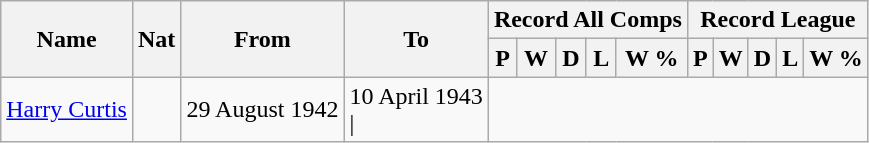<table class="wikitable" style="text-align: center">
<tr>
<th rowspan="2">Name</th>
<th rowspan="2">Nat</th>
<th rowspan="2">From</th>
<th rowspan="2">To</th>
<th colspan="5">Record All Comps</th>
<th colspan="5">Record League</th>
</tr>
<tr>
<th>P</th>
<th>W</th>
<th>D</th>
<th>L</th>
<th>W %</th>
<th>P</th>
<th>W</th>
<th>D</th>
<th>L</th>
<th>W %</th>
</tr>
<tr>
<td align=left><a href='#'>Harry Curtis</a></td>
<td></td>
<td align=left>29 August 1942</td>
<td align=left>10 April 1943<br>|</td>
</tr>
</table>
